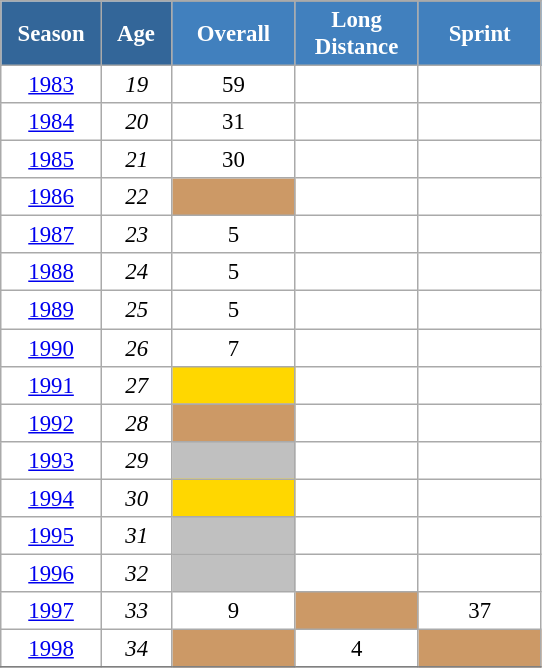<table class="wikitable" style="font-size:95%; text-align:center; border:grey solid 1px; border-collapse:collapse; background:#ffffff;">
<tr>
<th style="background-color:#369; color:white; width:60px;" rowspan="2"> Season </th>
<th style="background-color:#369; color:white; width:40px;" rowspan="2"> Age </th>
</tr>
<tr>
<th style="background-color:#4180be; color:white; width:75px;">Overall</th>
<th style="background-color:#4180be; color:white; width:75px;">Long Distance</th>
<th style="background-color:#4180be; color:white; width:75px;">Sprint</th>
</tr>
<tr>
<td><a href='#'>1983</a></td>
<td><em>19</em></td>
<td>59</td>
<td></td>
<td></td>
</tr>
<tr>
<td><a href='#'>1984</a></td>
<td><em>20</em></td>
<td>31</td>
<td></td>
<td></td>
</tr>
<tr>
<td><a href='#'>1985</a></td>
<td><em>21</em></td>
<td>30</td>
<td></td>
<td></td>
</tr>
<tr>
<td><a href='#'>1986</a></td>
<td><em>22</em></td>
<td style="background:#c96;"></td>
<td></td>
<td></td>
</tr>
<tr>
<td><a href='#'>1987</a></td>
<td><em>23</em></td>
<td>5</td>
<td></td>
<td></td>
</tr>
<tr>
<td><a href='#'>1988</a></td>
<td><em>24</em></td>
<td>5</td>
<td></td>
<td></td>
</tr>
<tr>
<td><a href='#'>1989</a></td>
<td><em>25</em></td>
<td>5</td>
<td></td>
<td></td>
</tr>
<tr>
<td><a href='#'>1990</a></td>
<td><em>26</em></td>
<td>7</td>
<td></td>
<td></td>
</tr>
<tr>
<td><a href='#'>1991</a></td>
<td><em>27</em></td>
<td style="background:gold;"></td>
<td></td>
<td></td>
</tr>
<tr>
<td><a href='#'>1992</a></td>
<td><em>28</em></td>
<td style="background:#c96;"></td>
<td></td>
<td></td>
</tr>
<tr>
<td><a href='#'>1993</a></td>
<td><em>29</em></td>
<td style="background:silver;"></td>
<td></td>
<td></td>
</tr>
<tr>
<td><a href='#'>1994</a></td>
<td><em>30</em></td>
<td style="background:gold;"></td>
<td></td>
<td></td>
</tr>
<tr>
<td><a href='#'>1995</a></td>
<td><em>31</em></td>
<td style="background:silver;"></td>
<td></td>
<td></td>
</tr>
<tr>
<td><a href='#'>1996</a></td>
<td><em>32</em></td>
<td style="background:silver;"></td>
<td></td>
<td></td>
</tr>
<tr>
<td><a href='#'>1997</a></td>
<td><em>33</em></td>
<td>9</td>
<td style="background:#c96;"></td>
<td>37</td>
</tr>
<tr>
<td><a href='#'>1998</a></td>
<td><em>34</em></td>
<td style="background:#c96;"></td>
<td>4</td>
<td style="background:#c96;"></td>
</tr>
<tr>
</tr>
</table>
